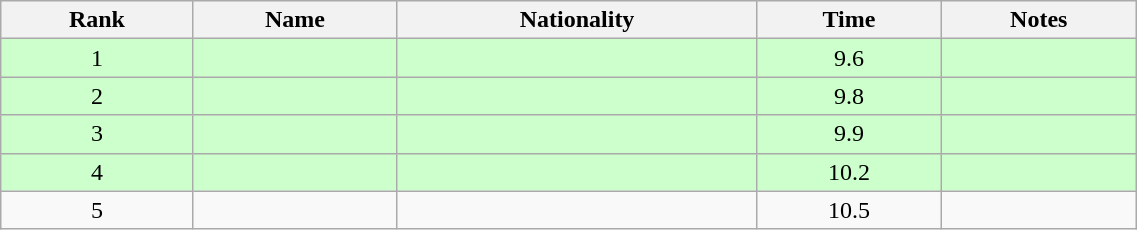<table class="wikitable sortable" style="text-align:center; width: 60%">
<tr>
<th>Rank</th>
<th>Name</th>
<th>Nationality</th>
<th>Time</th>
<th>Notes</th>
</tr>
<tr bgcolor=ccffcc>
<td>1</td>
<td align=left></td>
<td align=left></td>
<td>9.6</td>
<td></td>
</tr>
<tr bgcolor=ccffcc>
<td>2</td>
<td align=left></td>
<td align=left></td>
<td>9.8</td>
<td></td>
</tr>
<tr bgcolor=ccffcc>
<td>3</td>
<td align=left></td>
<td align=left></td>
<td>9.9</td>
<td></td>
</tr>
<tr bgcolor=ccffcc>
<td>4</td>
<td align=left></td>
<td align=left></td>
<td>10.2</td>
<td></td>
</tr>
<tr>
<td>5</td>
<td align=left></td>
<td align=left></td>
<td>10.5</td>
<td></td>
</tr>
</table>
